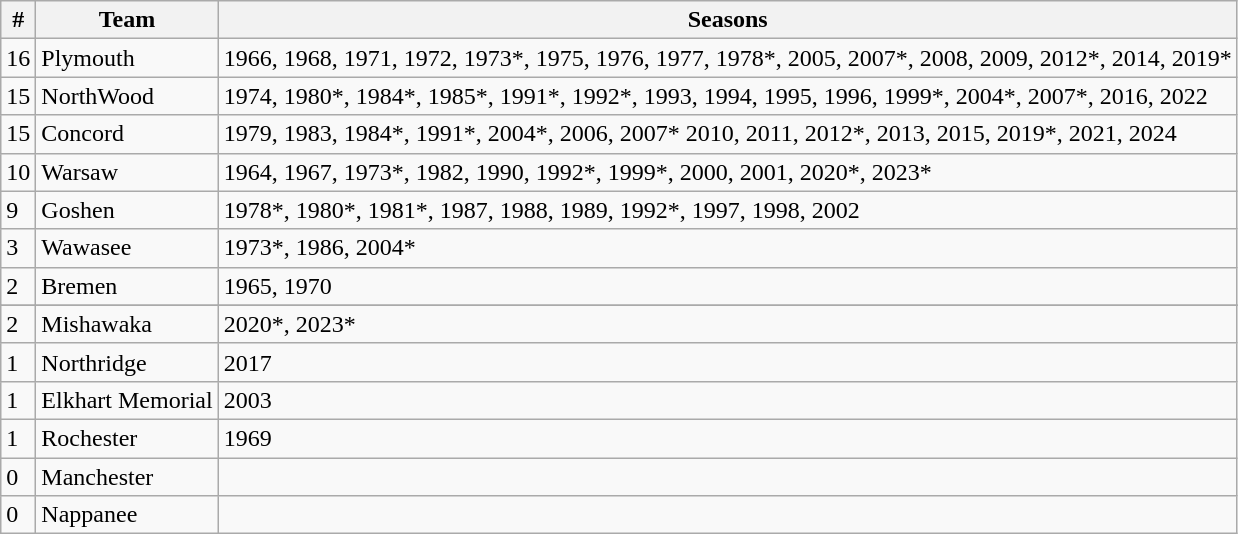<table class="wikitable" style=>
<tr>
<th>#</th>
<th>Team</th>
<th>Seasons</th>
</tr>
<tr>
<td>16</td>
<td>Plymouth</td>
<td>1966, 1968, 1971, 1972, 1973*, 1975, 1976, 1977, 1978*, 2005, 2007*, 2008, 2009, 2012*, 2014, 2019*</td>
</tr>
<tr>
<td>15</td>
<td>NorthWood</td>
<td>1974, 1980*, 1984*, 1985*, 1991*, 1992*, 1993, 1994, 1995, 1996, 1999*, 2004*, 2007*, 2016, 2022</td>
</tr>
<tr>
<td>15</td>
<td>Concord</td>
<td>1979, 1983, 1984*, 1991*, 2004*, 2006, 2007* 2010, 2011, 2012*, 2013, 2015, 2019*, 2021, 2024</td>
</tr>
<tr>
<td>10</td>
<td>Warsaw</td>
<td>1964, 1967, 1973*, 1982, 1990, 1992*, 1999*, 2000, 2001, 2020*, 2023*</td>
</tr>
<tr>
<td>9</td>
<td>Goshen</td>
<td>1978*, 1980*, 1981*, 1987, 1988, 1989, 1992*, 1997, 1998, 2002</td>
</tr>
<tr>
<td>3</td>
<td>Wawasee</td>
<td>1973*, 1986, 2004*</td>
</tr>
<tr>
<td>2</td>
<td>Bremen</td>
<td>1965, 1970</td>
</tr>
<tr>
</tr>
<tr>
<td>2</td>
<td>Mishawaka</td>
<td>2020*, 2023*</td>
</tr>
<tr>
<td>1</td>
<td>Northridge</td>
<td>2017</td>
</tr>
<tr>
<td>1</td>
<td>Elkhart Memorial</td>
<td>2003</td>
</tr>
<tr>
<td>1</td>
<td>Rochester</td>
<td>1969</td>
</tr>
<tr>
<td>0</td>
<td>Manchester</td>
<td></td>
</tr>
<tr>
<td>0</td>
<td>Nappanee</td>
<td></td>
</tr>
</table>
